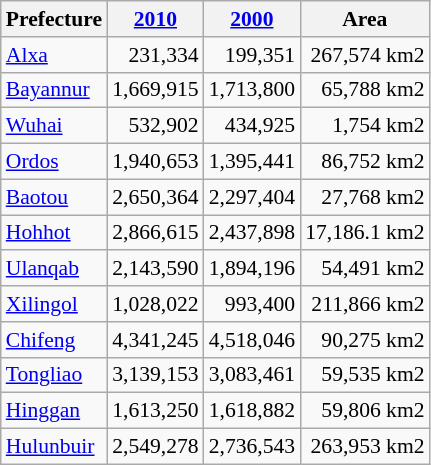<table class="wikitable sortable" style="font-size:90%;" align="center">
<tr>
<th>Prefecture</th>
<th><a href='#'>2010</a></th>
<th><a href='#'>2000</a></th>
<th>Area</th>
</tr>
<tr --------->
<td><a href='#'>Alxa</a></td>
<td style="text-align: right;">231,334</td>
<td style="text-align: right;">199,351</td>
<td style="text-align: right;">267,574 km2</td>
</tr>
<tr --------->
<td><a href='#'>Bayannur</a></td>
<td style="text-align: right;">1,669,915</td>
<td style="text-align: right;">1,713,800</td>
<td style="text-align: right;">65,788 km2</td>
</tr>
<tr --------->
<td><a href='#'>Wuhai</a></td>
<td style="text-align: right;">532,902</td>
<td style="text-align: right;">434,925</td>
<td style="text-align: right;">1,754 km2</td>
</tr>
<tr --------->
<td><a href='#'>Ordos</a></td>
<td style="text-align: right;">1,940,653</td>
<td style="text-align: right;">1,395,441</td>
<td style="text-align: right;">86,752 km2</td>
</tr>
<tr --------->
<td><a href='#'>Baotou</a></td>
<td style="text-align: right;">2,650,364</td>
<td style="text-align: right;">2,297,404</td>
<td style="text-align: right;">27,768 km2</td>
</tr>
<tr --------->
<td><a href='#'>Hohhot</a></td>
<td style="text-align: right;">2,866,615</td>
<td style="text-align: right;">2,437,898</td>
<td style="text-align: right;">17,186.1 km2</td>
</tr>
<tr --------->
<td><a href='#'>Ulanqab</a></td>
<td style="text-align: right;">2,143,590</td>
<td style="text-align: right;">1,894,196</td>
<td style="text-align: right;">54,491 km2</td>
</tr>
<tr --------->
<td><a href='#'>Xilingol</a></td>
<td style="text-align: right;">1,028,022</td>
<td style="text-align: right;">993,400</td>
<td style="text-align: right;">211,866 km2</td>
</tr>
<tr --------->
<td><a href='#'>Chifeng</a></td>
<td style="text-align: right;">4,341,245</td>
<td style="text-align: right;">4,518,046</td>
<td style="text-align: right;">90,275 km2</td>
</tr>
<tr --------->
<td><a href='#'>Tongliao</a></td>
<td style="text-align: right;">3,139,153</td>
<td style="text-align: right;">3,083,461</td>
<td style="text-align: right;">59,535 km2</td>
</tr>
<tr --------->
<td><a href='#'>Hinggan</a></td>
<td style="text-align: right;">1,613,250</td>
<td style="text-align: right;">1,618,882</td>
<td style="text-align: right;">59,806 km2</td>
</tr>
<tr --------->
<td><a href='#'>Hulunbuir</a></td>
<td style="text-align: right;">2,549,278</td>
<td style="text-align: right;">2,736,543</td>
<td style="text-align: right;">263,953 km2</td>
</tr>
</table>
